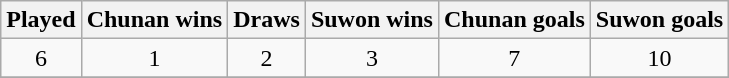<table class=wikitable style="text-align:center">
<tr>
<th>Played</th>
<th>Chunan wins</th>
<th>Draws</th>
<th>Suwon wins</th>
<th>Chunan goals</th>
<th>Suwon goals</th>
</tr>
<tr>
<td>6</td>
<td>1</td>
<td>2</td>
<td>3</td>
<td>7</td>
<td>10</td>
</tr>
<tr>
</tr>
</table>
